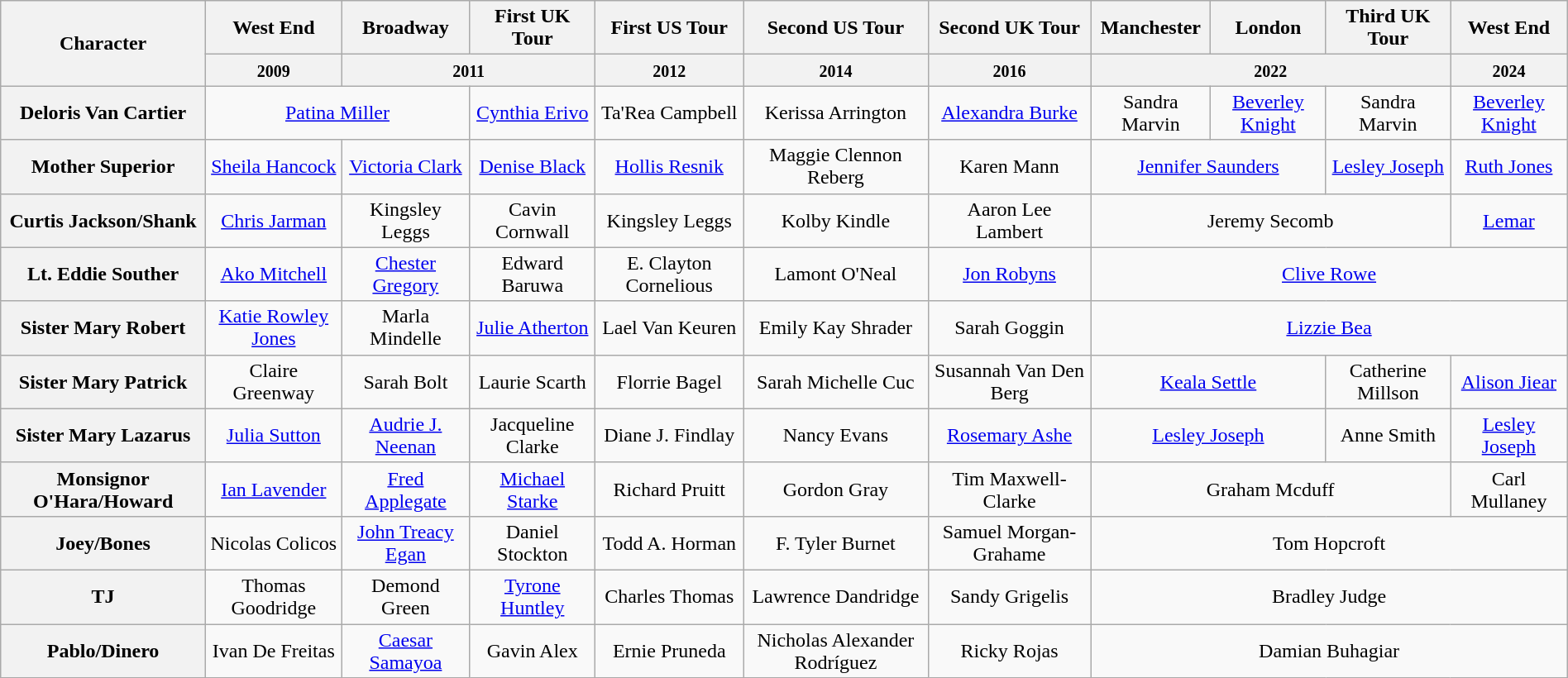<table class="wikitable" width="100%">
<tr>
<th rowspan="2">Character</th>
<th>West End</th>
<th>Broadway</th>
<th>First UK Tour</th>
<th>First US Tour</th>
<th>Second US Tour</th>
<th>Second UK Tour</th>
<th>Manchester</th>
<th>London</th>
<th>Third UK Tour</th>
<th>West End</th>
</tr>
<tr>
<th><small>2009</small></th>
<th colspan="2"><small>2011</small></th>
<th><small>2012</small></th>
<th><small>2014</small></th>
<th><small>2016</small></th>
<th colspan="3"><small>2022</small></th>
<th><small>2024</small></th>
</tr>
<tr>
<th>Deloris Van Cartier</th>
<td colspan=2 align=center><a href='#'>Patina Miller</a></td>
<td align=center><a href='#'>Cynthia Erivo</a></td>
<td align=center>Ta'Rea Campbell</td>
<td align=center>Kerissa Arrington</td>
<td align=center><a href='#'>Alexandra Burke</a></td>
<td align=center>Sandra Marvin</td>
<td align=center><a href='#'>Beverley Knight</a></td>
<td align=center>Sandra Marvin</td>
<td align=center><a href='#'>Beverley Knight</a></td>
</tr>
<tr>
<th>Mother Superior</th>
<td align=center><a href='#'>Sheila Hancock</a></td>
<td align=center><a href='#'>Victoria Clark</a></td>
<td align=center><a href='#'>Denise Black</a></td>
<td align=center><a href='#'>Hollis Resnik</a></td>
<td align=center>Maggie Clennon Reberg</td>
<td align=center>Karen Mann</td>
<td colspan="2" align="center"><a href='#'>Jennifer Saunders</a></td>
<td align=center><a href='#'>Lesley Joseph</a></td>
<td align=center><a href='#'>Ruth Jones</a></td>
</tr>
<tr>
<th>Curtis Jackson/Shank</th>
<td align=center><a href='#'>Chris Jarman</a></td>
<td align=center>Kingsley Leggs</td>
<td align=center>Cavin Cornwall</td>
<td align=center>Kingsley Leggs</td>
<td align=center>Kolby Kindle</td>
<td align=center>Aaron Lee Lambert</td>
<td colspan="3" align="center">Jeremy Secomb</td>
<td align=center><a href='#'>Lemar</a></td>
</tr>
<tr>
<th>Lt. Eddie Souther</th>
<td align=center><a href='#'>Ako Mitchell</a></td>
<td align=center><a href='#'>Chester Gregory</a></td>
<td align=center>Edward Baruwa</td>
<td align=center>E. Clayton Cornelious</td>
<td align=center>Lamont O'Neal</td>
<td align=center><a href='#'>Jon Robyns</a></td>
<td colspan="4" align="center"><a href='#'>Clive Rowe</a></td>
</tr>
<tr>
<th>Sister Mary Robert</th>
<td align=center><a href='#'>Katie Rowley Jones</a></td>
<td align=center>Marla Mindelle</td>
<td align=center><a href='#'>Julie Atherton</a></td>
<td align=center>Lael Van Keuren</td>
<td align=center>Emily Kay Shrader</td>
<td align=center>Sarah Goggin</td>
<td colspan="4" align="center"><a href='#'>Lizzie Bea</a></td>
</tr>
<tr>
<th>Sister Mary Patrick</th>
<td align=center>Claire Greenway</td>
<td align=center>Sarah Bolt</td>
<td align=center>Laurie Scarth</td>
<td align=center>Florrie Bagel</td>
<td align=center>Sarah Michelle Cuc</td>
<td align=center>Susannah Van Den Berg</td>
<td colspan="2" align="center"><a href='#'>Keala Settle</a></td>
<td align=center>Catherine Millson</td>
<td align=center><a href='#'>Alison Jiear</a></td>
</tr>
<tr>
<th>Sister Mary Lazarus</th>
<td align=center><a href='#'>Julia Sutton</a></td>
<td align=center><a href='#'>Audrie J. Neenan</a></td>
<td align=center>Jacqueline Clarke</td>
<td align=center>Diane J. Findlay</td>
<td align=center>Nancy Evans</td>
<td align=center><a href='#'>Rosemary Ashe</a></td>
<td colspan="2" align="center"><a href='#'>Lesley Joseph</a></td>
<td align=center>Anne Smith</td>
<td align=center><a href='#'>Lesley Joseph</a></td>
</tr>
<tr>
<th>Monsignor O'Hara/Howard</th>
<td align=center><a href='#'>Ian Lavender</a></td>
<td align=center><a href='#'>Fred Applegate</a></td>
<td align=center><a href='#'>Michael Starke</a></td>
<td align=center>Richard Pruitt</td>
<td align=center>Gordon Gray</td>
<td align=center>Tim Maxwell-Clarke</td>
<td colspan="3" align="center">Graham Mcduff</td>
<td align=center>Carl Mullaney</td>
</tr>
<tr>
<th>Joey/Bones</th>
<td align=center>Nicolas Colicos</td>
<td align=center><a href='#'>John Treacy Egan</a></td>
<td align=center>Daniel Stockton</td>
<td align=center>Todd A. Horman</td>
<td align=center>F. Tyler Burnet</td>
<td align=center>Samuel Morgan-Grahame</td>
<td colspan="4" align="center">Tom Hopcroft</td>
</tr>
<tr>
<th>TJ</th>
<td align=center>Thomas Goodridge</td>
<td align=center>Demond Green</td>
<td align=center><a href='#'>Tyrone Huntley</a></td>
<td align=center>Charles Thomas</td>
<td align=center>Lawrence Dandridge</td>
<td align=center>Sandy Grigelis</td>
<td colspan="4" align="center">Bradley Judge</td>
</tr>
<tr>
<th>Pablo/Dinero</th>
<td align=center>Ivan De Freitas</td>
<td align=center><a href='#'>Caesar Samayoa</a></td>
<td align=center>Gavin Alex</td>
<td align=center>Ernie Pruneda</td>
<td align=center>Nicholas Alexander Rodríguez</td>
<td align=center>Ricky Rojas</td>
<td colspan="4" align="center">Damian Buhagiar</td>
</tr>
</table>
